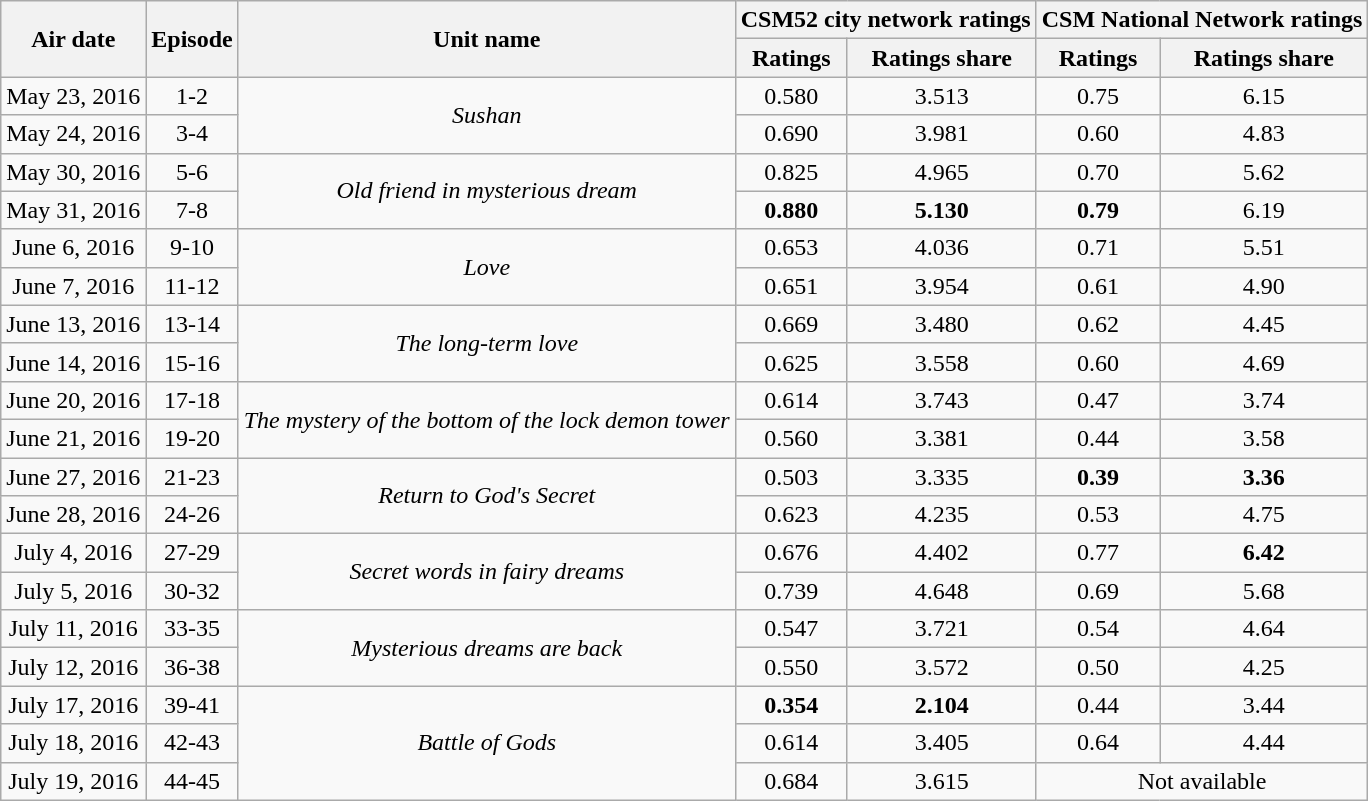<table class="wikitable sortable mw-collapsible jquery-tablesorter" style="text-align:center">
<tr>
<th rowspan="2">Air date</th>
<th rowspan="2">Episode</th>
<th rowspan="2">Unit name</th>
<th colspan="2">CSM52 city network ratings</th>
<th colspan="2">CSM National Network ratings</th>
</tr>
<tr>
<th>Ratings</th>
<th>Ratings share</th>
<th>Ratings</th>
<th>Ratings share</th>
</tr>
<tr>
<td>May 23, 2016</td>
<td>1-2</td>
<td rowspan="2"><em>Sushan</em></td>
<td>0.580</td>
<td>3.513</td>
<td>0.75</td>
<td>6.15</td>
</tr>
<tr>
<td>May 24, 2016</td>
<td>3-4</td>
<td>0.690</td>
<td>3.981</td>
<td>0.60</td>
<td>4.83</td>
</tr>
<tr>
<td>May 30, 2016</td>
<td>5-6</td>
<td colspan="1" rowspan="2"><em>Old friend in mysterious dream</em></td>
<td>0.825</td>
<td>4.965</td>
<td>0.70</td>
<td>5.62</td>
</tr>
<tr>
<td>May 31, 2016</td>
<td>7-8</td>
<td><strong><span>0.880</span></strong></td>
<td><strong><span>5.130</span></strong></td>
<td><strong><span>0.79</span></strong></td>
<td>6.19</td>
</tr>
<tr>
<td>June 6, 2016</td>
<td>9-10</td>
<td colspan="1" rowspan="2"><em>Love</em></td>
<td>0.653</td>
<td>4.036</td>
<td>0.71</td>
<td>5.51</td>
</tr>
<tr>
<td>June 7, 2016</td>
<td>11-12</td>
<td>0.651</td>
<td>3.954</td>
<td>0.61</td>
<td>4.90</td>
</tr>
<tr>
<td>June 13, 2016</td>
<td>13-14</td>
<td colspan="1" rowspan="2"><em>The long-term love</em></td>
<td>0.669</td>
<td>3.480</td>
<td>0.62</td>
<td>4.45</td>
</tr>
<tr>
<td>June 14, 2016</td>
<td>15-16</td>
<td>0.625</td>
<td>3.558</td>
<td>0.60</td>
<td>4.69</td>
</tr>
<tr>
<td>June 20, 2016</td>
<td>17-18</td>
<td colspan="1" rowspan="2"><em>The mystery of the bottom of the lock demon tower</em></td>
<td>0.614</td>
<td>3.743</td>
<td>0.47</td>
<td>3.74</td>
</tr>
<tr>
<td>June 21, 2016</td>
<td>19-20</td>
<td>0.560</td>
<td>3.381</td>
<td>0.44</td>
<td>3.58</td>
</tr>
<tr>
<td>June 27, 2016</td>
<td>21-23</td>
<td colspan="1" rowspan="2"><em>Return to God's Secret</em></td>
<td>0.503</td>
<td>3.335</td>
<td><strong><span>0.39</span></strong></td>
<td><strong><span>3.36</span></strong></td>
</tr>
<tr>
<td>June 28, 2016</td>
<td>24-26</td>
<td>0.623</td>
<td>4.235</td>
<td>0.53</td>
<td>4.75</td>
</tr>
<tr>
<td>July 4, 2016</td>
<td>27-29</td>
<td colspan="1" rowspan="2"><em>Secret words in fairy dreams</em></td>
<td>0.676</td>
<td>4.402</td>
<td>0.77</td>
<td><strong><span>6.42</span></strong></td>
</tr>
<tr>
<td>July 5, 2016</td>
<td>30-32</td>
<td>0.739</td>
<td>4.648</td>
<td>0.69</td>
<td>5.68</td>
</tr>
<tr>
<td>July 11, 2016</td>
<td>33-35</td>
<td colspan="1" rowspan="2"><em>Mysterious dreams are back</em></td>
<td>0.547</td>
<td>3.721</td>
<td>0.54</td>
<td>4.64</td>
</tr>
<tr>
<td>July 12, 2016</td>
<td>36-38</td>
<td>0.550</td>
<td>3.572</td>
<td>0.50</td>
<td>4.25</td>
</tr>
<tr>
<td>July 17, 2016</td>
<td>39-41</td>
<td colspan="1" rowspan="3"><em>Battle of Gods</em></td>
<td><strong><span>0.354</span></strong></td>
<td><strong><span>2.104</span></strong></td>
<td>0.44</td>
<td>3.44</td>
</tr>
<tr>
<td>July 18, 2016</td>
<td>42-43</td>
<td>0.614</td>
<td>3.405</td>
<td>0.64</td>
<td>4.44</td>
</tr>
<tr>
<td>July 19, 2016</td>
<td>44-45</td>
<td>0.684</td>
<td rowspan="1">3.615</td>
<td colspan="2" rowspan="1">Not available</td>
</tr>
</table>
